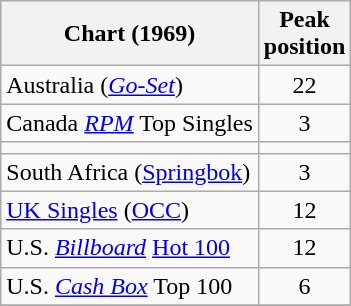<table class="wikitable sortable">
<tr>
<th>Chart (1969)</th>
<th>Peak<br>position</th>
</tr>
<tr>
<td>Australia (<em><a href='#'>Go-Set</a></em>)</td>
<td style="text-align:center;">22</td>
</tr>
<tr>
<td>Canada <em><a href='#'>RPM</a></em> Top Singles</td>
<td style="text-align:center;">3</td>
</tr>
<tr>
<td></td>
</tr>
<tr>
<td>South Africa (<a href='#'>Springbok</a>)</td>
<td align="center">3</td>
</tr>
<tr>
<td><a href='#'>UK Singles</a> (<a href='#'>OCC</a>)</td>
<td style="text-align:center;">12</td>
</tr>
<tr>
<td>U.S. <em><a href='#'>Billboard</a></em> <a href='#'>Hot 100</a></td>
<td style="text-align:center;">12</td>
</tr>
<tr>
<td>U.S. <a href='#'><em>Cash Box</em></a> Top 100</td>
<td align="center">6</td>
</tr>
<tr>
</tr>
</table>
